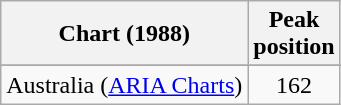<table class="wikitable sortable">
<tr>
<th>Chart (1988)</th>
<th>Peak<br>position</th>
</tr>
<tr>
</tr>
<tr>
</tr>
<tr>
<td>Australia (<a href='#'>ARIA Charts</a>)</td>
<td style="text-align:center;">162</td>
</tr>
</table>
